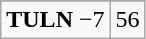<table class="wikitable">
<tr align="center">
</tr>
<tr align="center">
<td><strong>TULN</strong> −7</td>
<td>56</td>
</tr>
</table>
